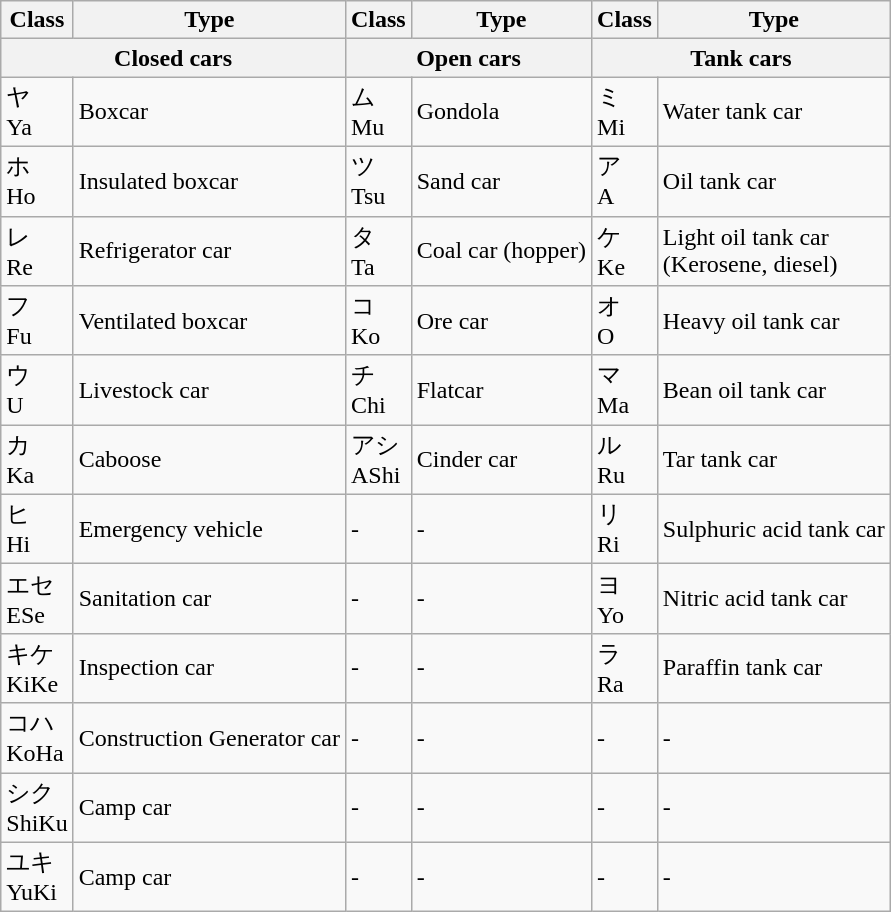<table class="wikitable">
<tr>
<th>Class</th>
<th>Type</th>
<th>Class</th>
<th>Type</th>
<th>Class</th>
<th>Type</th>
</tr>
<tr>
<th colspan="2">Closed cars</th>
<th colspan="2">Open cars</th>
<th colspan="2">Tank cars</th>
</tr>
<tr>
<td>ヤ<br>Ya</td>
<td>Boxcar</td>
<td>ム<br>Mu</td>
<td>Gondola</td>
<td>ミ<br>Mi</td>
<td>Water tank car</td>
</tr>
<tr>
<td>ホ<br>Ho</td>
<td>Insulated boxcar</td>
<td>ツ<br>Tsu</td>
<td>Sand car</td>
<td>ア<br>A</td>
<td>Oil tank car</td>
</tr>
<tr>
<td>レ<br>Re</td>
<td>Refrigerator car</td>
<td>タ<br>Ta</td>
<td>Coal car (hopper)</td>
<td>ケ<br>Ke</td>
<td>Light oil tank car<br>(Kerosene, diesel)</td>
</tr>
<tr>
<td>フ<br>Fu</td>
<td>Ventilated boxcar</td>
<td>コ<br>Ko</td>
<td>Ore car</td>
<td>オ<br>O</td>
<td>Heavy oil tank car</td>
</tr>
<tr>
<td>ウ<br>U</td>
<td>Livestock car</td>
<td>チ<br>Chi</td>
<td>Flatcar</td>
<td>マ<br>Ma</td>
<td>Bean oil tank car</td>
</tr>
<tr>
<td>カ<br>Ka</td>
<td>Caboose</td>
<td>アシ<br>AShi</td>
<td>Cinder car</td>
<td>ル<br>Ru</td>
<td>Tar tank car</td>
</tr>
<tr>
<td>ヒ<br>Hi</td>
<td>Emergency vehicle</td>
<td>-</td>
<td>-</td>
<td>リ<br>Ri</td>
<td>Sulphuric acid tank car</td>
</tr>
<tr>
<td>エセ<br>ESe</td>
<td>Sanitation car</td>
<td>-</td>
<td>-</td>
<td>ヨ<br>Yo</td>
<td>Nitric acid tank car</td>
</tr>
<tr>
<td>キケ<br>KiKe</td>
<td>Inspection car</td>
<td>-</td>
<td>-</td>
<td>ラ<br>Ra</td>
<td>Paraffin tank car</td>
</tr>
<tr>
<td>コハ<br>KoHa</td>
<td>Construction Generator car</td>
<td>-</td>
<td>-</td>
<td>-</td>
<td>-</td>
</tr>
<tr>
<td>シク<br>ShiKu</td>
<td>Camp car</td>
<td>-</td>
<td>-</td>
<td>-</td>
<td>-</td>
</tr>
<tr>
<td>ユキ<br>YuKi</td>
<td>Camp car</td>
<td>-</td>
<td>-</td>
<td>-</td>
<td>-</td>
</tr>
</table>
